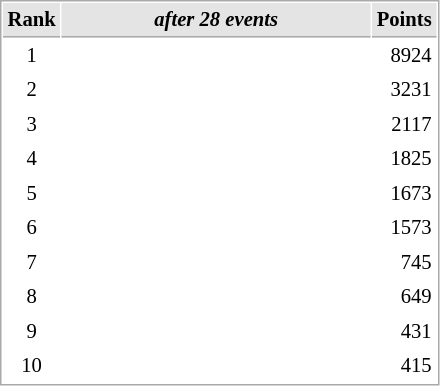<table cellspacing="1" cellpadding="3" style="border:1px solid #AAAAAA;font-size:86%">
<tr style="background-color: #E4E4E4;">
<th style="border-bottom:1px solid #AAAAAA" width=10>Rank</th>
<th style="border-bottom:1px solid #AAAAAA" width=200><em>after 28 events</em></th>
<th style="border-bottom:1px solid #AAAAAA" width=20 align=right>Points</th>
</tr>
<tr>
<td align=center>1</td>
<td><strong></strong></td>
<td align=right>8924</td>
</tr>
<tr>
<td align=center>2</td>
<td></td>
<td align=right>3231</td>
</tr>
<tr>
<td align=center>3</td>
<td></td>
<td align=right>2117</td>
</tr>
<tr>
<td align=center>4</td>
<td></td>
<td align=right>1825</td>
</tr>
<tr>
<td align=center>5</td>
<td></td>
<td align=right>1673</td>
</tr>
<tr>
<td align=center>6</td>
<td></td>
<td align=right>1573</td>
</tr>
<tr>
<td align=center>7</td>
<td></td>
<td align=right>745</td>
</tr>
<tr>
<td align=center>8</td>
<td></td>
<td align=right>649</td>
</tr>
<tr>
<td align=center>9</td>
<td></td>
<td align=right>431</td>
</tr>
<tr>
<td align=center>10</td>
<td></td>
<td align=right>415</td>
</tr>
</table>
